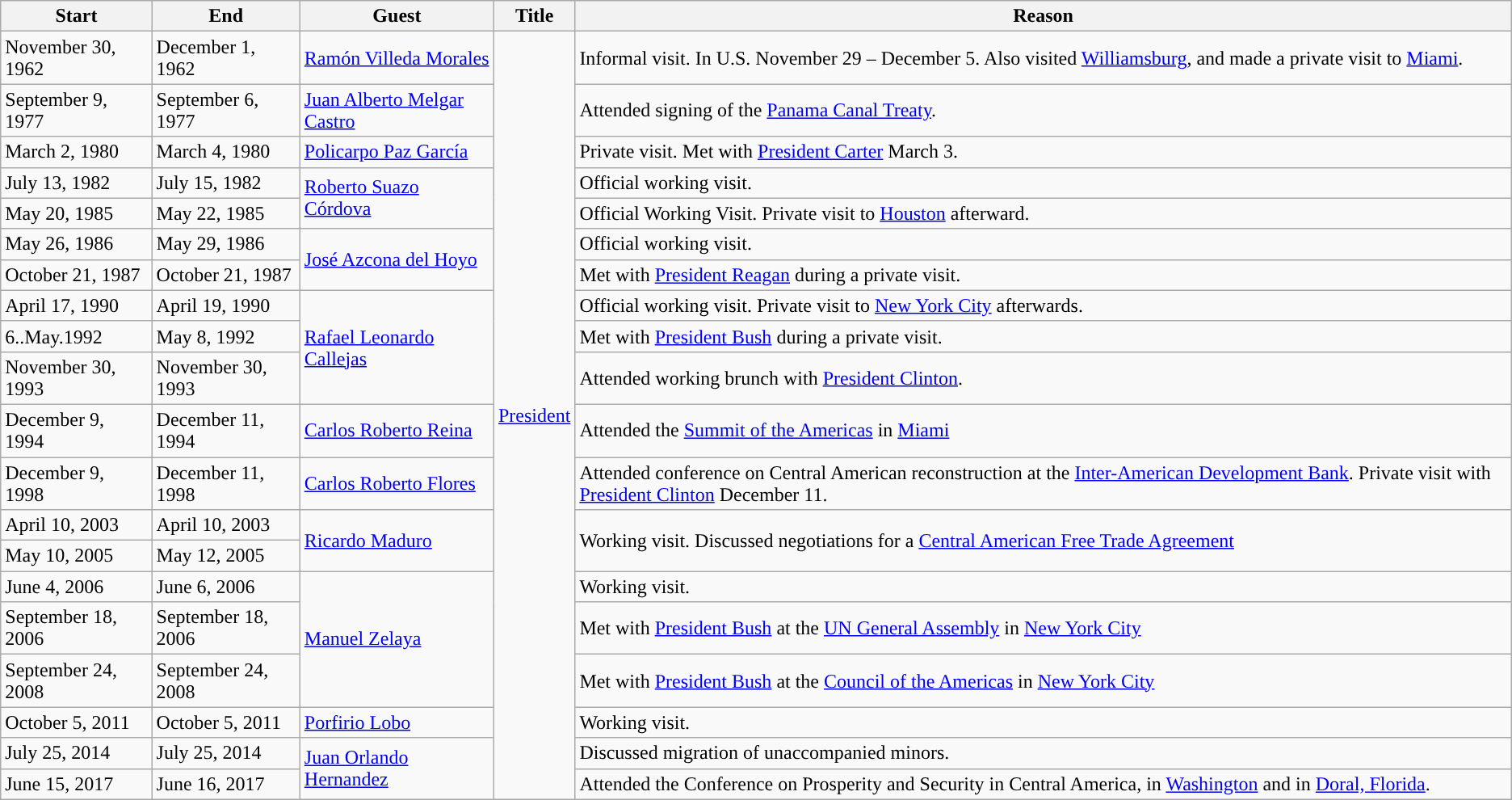<table class="wikitable sortable">
<tr>
<th>Start</th>
<th>End</th>
<th>Guest</th>
<th>Title</th>
<th>Reason</th>
</tr>
<tr>
<td>November 30, 1962</td>
<td>December 1, 1962</td>
<td><a href='#'>Ramón Villeda Morales</a></td>
<td rowspan="20"><a href='#'>President</a></td>
<td>Informal visit. In U.S. November 29 – December 5. Also visited <a href='#'>Williamsburg</a>, and made a private visit to <a href='#'>Miami</a>.</td>
</tr>
<tr>
<td>September 9, 1977</td>
<td>September 6, 1977</td>
<td><a href='#'>Juan Alberto Melgar Castro</a></td>
<td>Attended signing of the <a href='#'>Panama Canal Treaty</a>.</td>
</tr>
<tr>
<td>March 2, 1980</td>
<td>March 4, 1980</td>
<td><a href='#'>Policarpo Paz García</a></td>
<td>Private visit. Met with <a href='#'>President Carter</a> March 3.</td>
</tr>
<tr>
<td>July 13, 1982</td>
<td>July 15, 1982</td>
<td rowspan=2><a href='#'>Roberto Suazo Córdova</a></td>
<td>Official working visit.</td>
</tr>
<tr>
<td>May 20, 1985</td>
<td>May 22, 1985</td>
<td>Official Working Visit. Private visit to <a href='#'>Houston</a> afterward.</td>
</tr>
<tr>
<td>May 26, 1986</td>
<td>May 29, 1986</td>
<td rowspan=2><a href='#'>José Azcona del Hoyo</a></td>
<td>Official working visit.</td>
</tr>
<tr>
<td>October 21, 1987</td>
<td>October 21, 1987</td>
<td>Met with <a href='#'>President Reagan</a> during a private visit.</td>
</tr>
<tr>
<td>April 17, 1990</td>
<td>April 19, 1990</td>
<td rowspan=3><a href='#'>Rafael Leonardo Callejas</a></td>
<td>Official working visit. Private visit to <a href='#'>New York City</a> afterwards.</td>
</tr>
<tr>
<td>6..May.1992</td>
<td>May 8, 1992</td>
<td>Met with <a href='#'>President Bush</a> during a private visit.</td>
</tr>
<tr>
<td>November 30, 1993</td>
<td>November 30, 1993</td>
<td>Attended working brunch with <a href='#'>President Clinton</a>.</td>
</tr>
<tr>
<td>December 9, 1994</td>
<td>December 11, 1994</td>
<td><a href='#'>Carlos Roberto Reina</a></td>
<td>Attended the <a href='#'>Summit of the Americas</a> in <a href='#'>Miami</a></td>
</tr>
<tr>
<td>December 9, 1998</td>
<td>December 11, 1998</td>
<td><a href='#'>Carlos Roberto Flores</a></td>
<td>Attended conference on Central American reconstruction at the <a href='#'>Inter-American Development Bank</a>. Private visit with <a href='#'>President Clinton</a> December 11.</td>
</tr>
<tr>
<td>April 10, 2003</td>
<td>April 10, 2003</td>
<td rowspan=2><a href='#'>Ricardo Maduro</a></td>
<td rowspan=2>Working visit. Discussed negotiations for a <a href='#'>Central American Free Trade Agreement</a></td>
</tr>
<tr>
<td>May 10, 2005</td>
<td>May 12, 2005</td>
</tr>
<tr>
<td>June 4, 2006</td>
<td>June 6, 2006</td>
<td rowspan=3><a href='#'>Manuel Zelaya</a></td>
<td>Working visit.</td>
</tr>
<tr>
<td>September 18, 2006</td>
<td>September 18, 2006</td>
<td>Met with <a href='#'>President Bush</a> at the <a href='#'>UN General Assembly</a> in <a href='#'>New York City</a></td>
</tr>
<tr>
<td>September 24, 2008</td>
<td>September 24, 2008</td>
<td>Met with <a href='#'>President Bush</a> at the <a href='#'>Council of the Americas</a> in <a href='#'>New York City</a></td>
</tr>
<tr>
<td>October 5, 2011</td>
<td>October 5, 2011</td>
<td><a href='#'>Porfirio Lobo</a></td>
<td>Working visit.</td>
</tr>
<tr>
<td>July 25, 2014</td>
<td>July 25, 2014</td>
<td rowspan="2"><a href='#'>Juan Orlando Hernandez</a></td>
<td>Discussed migration of unaccompanied minors.</td>
</tr>
<tr>
<td>June 15, 2017</td>
<td>June 16, 2017</td>
<td>Attended the Conference on Prosperity and Security in Central America, in <a href='#'>Washington</a> and in <a href='#'>Doral, Florida</a>.</td>
</tr>
</table>
